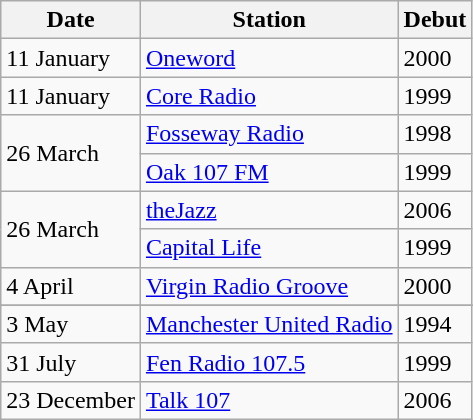<table class="wikitable">
<tr ">
<th>Date</th>
<th>Station</th>
<th>Debut</th>
</tr>
<tr>
<td>11 January</td>
<td><a href='#'>Oneword</a></td>
<td>2000</td>
</tr>
<tr>
<td>11 January</td>
<td><a href='#'>Core Radio</a></td>
<td>1999</td>
</tr>
<tr>
<td rowspan=2>26 March</td>
<td><a href='#'>Fosseway Radio</a></td>
<td>1998</td>
</tr>
<tr>
<td><a href='#'>Oak 107 FM</a></td>
<td>1999</td>
</tr>
<tr>
<td rowspan=2>26 March</td>
<td><a href='#'>theJazz</a></td>
<td>2006</td>
</tr>
<tr>
<td><a href='#'>Capital Life</a></td>
<td>1999</td>
</tr>
<tr>
<td>4 April</td>
<td><a href='#'>Virgin Radio Groove</a></td>
<td>2000</td>
</tr>
<tr>
</tr>
<tr>
<td>3 May</td>
<td><a href='#'>Manchester United Radio</a></td>
<td>1994</td>
</tr>
<tr>
<td>31 July</td>
<td><a href='#'>Fen Radio 107.5</a></td>
<td>1999</td>
</tr>
<tr>
<td>23 December</td>
<td><a href='#'>Talk 107</a></td>
<td>2006</td>
</tr>
</table>
